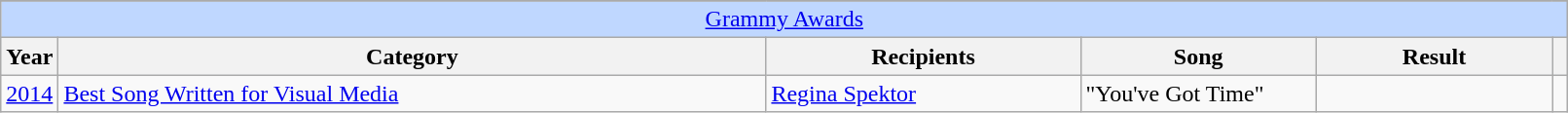<table class="wikitable plainrowheaders" style="font-size: 100%; width:85%">
<tr>
</tr>
<tr ---- bgcolor="#bfd7ff">
<td colspan=6 align=center><a href='#'>Grammy Awards</a></td>
</tr>
<tr ---- bgcolor="#ebf5ff">
<th scope="col" style="width:2%;">Year</th>
<th scope="col" style="width:45%;">Category</th>
<th scope="col" style="width:20%;">Recipients</th>
<th scope="col" style="width:15%;">Song</th>
<th scope="col" style="width:15%;">Result</th>
<th scope="col" class="unsortable" style="width:1%;"></th>
</tr>
<tr>
<td style="text-align:center;"><a href='#'>2014</a></td>
<td><a href='#'>Best Song Written for Visual Media</a></td>
<td><a href='#'>Regina Spektor</a></td>
<td>"You've Got Time"</td>
<td></td>
<td style="text-align:center;"></td>
</tr>
</table>
